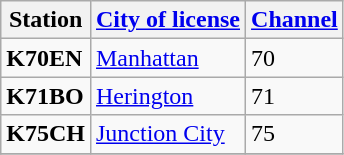<table class="wikitable">
<tr>
<th>Station</th>
<th><a href='#'>City of license</a></th>
<th><a href='#'>Channel</a></th>
</tr>
<tr style="vertical-align: top; text-align: left;">
<td><strong>K70EN</strong></td>
<td><a href='#'>Manhattan</a></td>
<td>70</td>
</tr>
<tr style="vertical-align: top; text-align: left;">
<td><strong>K71BO</strong></td>
<td><a href='#'>Herington</a></td>
<td>71</td>
</tr>
<tr style="vertical-align: top; text-align: left;">
<td><strong>K75CH</strong></td>
<td><a href='#'>Junction City</a></td>
<td>75</td>
</tr>
<tr style="vertical-align: top; text-align: left;">
</tr>
</table>
